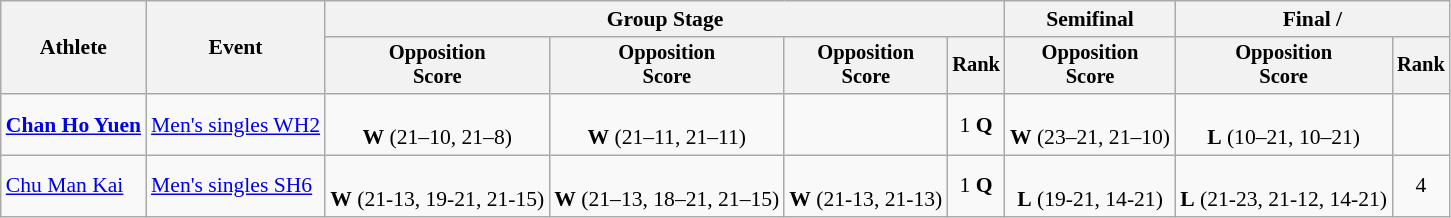<table class="wikitable" style="font-size:90%; text-align:center">
<tr>
<th rowspan=2>Athlete</th>
<th rowspan=2>Event</th>
<th colspan=4>Group Stage</th>
<th>Semifinal</th>
<th colspan=2>Final / </th>
</tr>
<tr style="font-size:95%">
<th>Opposition<br>Score</th>
<th>Opposition<br>Score</th>
<th>Opposition<br>Score</th>
<th>Rank</th>
<th>Opposition<br>Score</th>
<th>Opposition<br>Score</th>
<th>Rank</th>
</tr>
<tr>
<td style="text-align:left"><strong><a href='#'>Chan Ho Yuen</a></strong></td>
<td style="text-align:left"><a href='#'>Men's singles WH2</a></td>
<td><br><strong>W</strong> (21–10, 21–8)</td>
<td><br><strong>W</strong> (21–11, 21–11)</td>
<td></td>
<td>1 <strong>Q</strong></td>
<td><br><strong>W</strong> (23–21, 21–10)</td>
<td><br><strong>L</strong> (10–21, 10–21)</td>
<td></td>
</tr>
<tr>
<td style="text-align:left"><a href='#'>Chu Man Kai</a></td>
<td style="text-align:left"><a href='#'>Men's singles SH6</a></td>
<td><br><strong>W</strong> (21-13, 19-21, 21-15)</td>
<td><br><strong>W</strong> (21–13, 18–21, 21–15)</td>
<td><br><strong>W</strong> (21-13, 21-13)</td>
<td>1 <strong>Q</strong></td>
<td><br><strong>L</strong> (19-21, 14-21)</td>
<td><br><strong>L</strong> (21-23, 21-12, 14-21)</td>
<td>4</td>
</tr>
</table>
